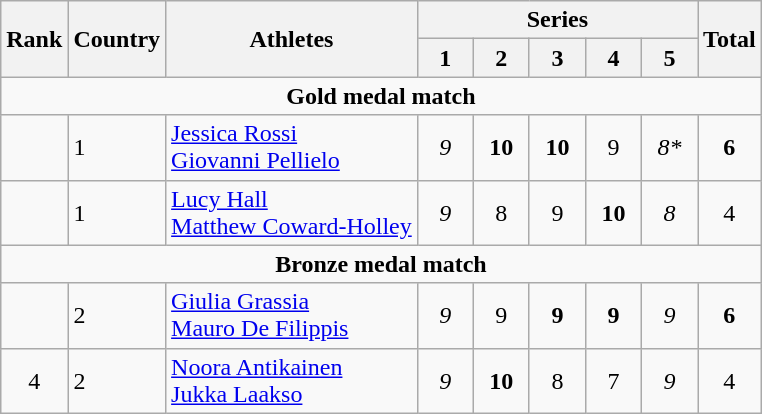<table class="wikitable" style="text-align:center">
<tr>
<th rowspan=2>Rank</th>
<th rowspan=2>Country</th>
<th rowspan=2>Athletes</th>
<th colspan=5>Series</th>
<th rowspan=2>Total</th>
</tr>
<tr>
<th width=30px>1</th>
<th width=30px>2</th>
<th width=30px>3</th>
<th width=30px>4</th>
<th width=30px>5</th>
</tr>
<tr>
<td colspan=9><strong>Gold medal match</strong></td>
</tr>
<tr>
<td></td>
<td align=left> 1</td>
<td align=left><a href='#'>Jessica Rossi</a><br><a href='#'>Giovanni Pellielo</a></td>
<td><em>9</em></td>
<td><strong>10</strong></td>
<td><strong>10</strong></td>
<td>9</td>
<td><em>8*</em></td>
<td><strong>6</strong></td>
</tr>
<tr>
<td></td>
<td align=left> 1</td>
<td align=left><a href='#'>Lucy Hall</a><br><a href='#'>Matthew Coward-Holley</a></td>
<td><em>9</em></td>
<td>8</td>
<td>9</td>
<td><strong>10</strong></td>
<td><em>8</em></td>
<td>4</td>
</tr>
<tr>
<td colspan=9><strong>Bronze medal match</strong></td>
</tr>
<tr>
<td></td>
<td align=left> 2</td>
<td align=left><a href='#'>Giulia Grassia</a><br><a href='#'>Mauro De Filippis</a></td>
<td><em>9</em></td>
<td>9</td>
<td><strong>9</strong></td>
<td><strong>9</strong></td>
<td><em>9</em></td>
<td><strong>6</strong></td>
</tr>
<tr>
<td>4</td>
<td align=left> 2</td>
<td align=left><a href='#'>Noora Antikainen</a><br><a href='#'>Jukka Laakso</a></td>
<td><em>9</em></td>
<td><strong>10</strong></td>
<td>8</td>
<td>7</td>
<td><em>9</em></td>
<td>4</td>
</tr>
</table>
